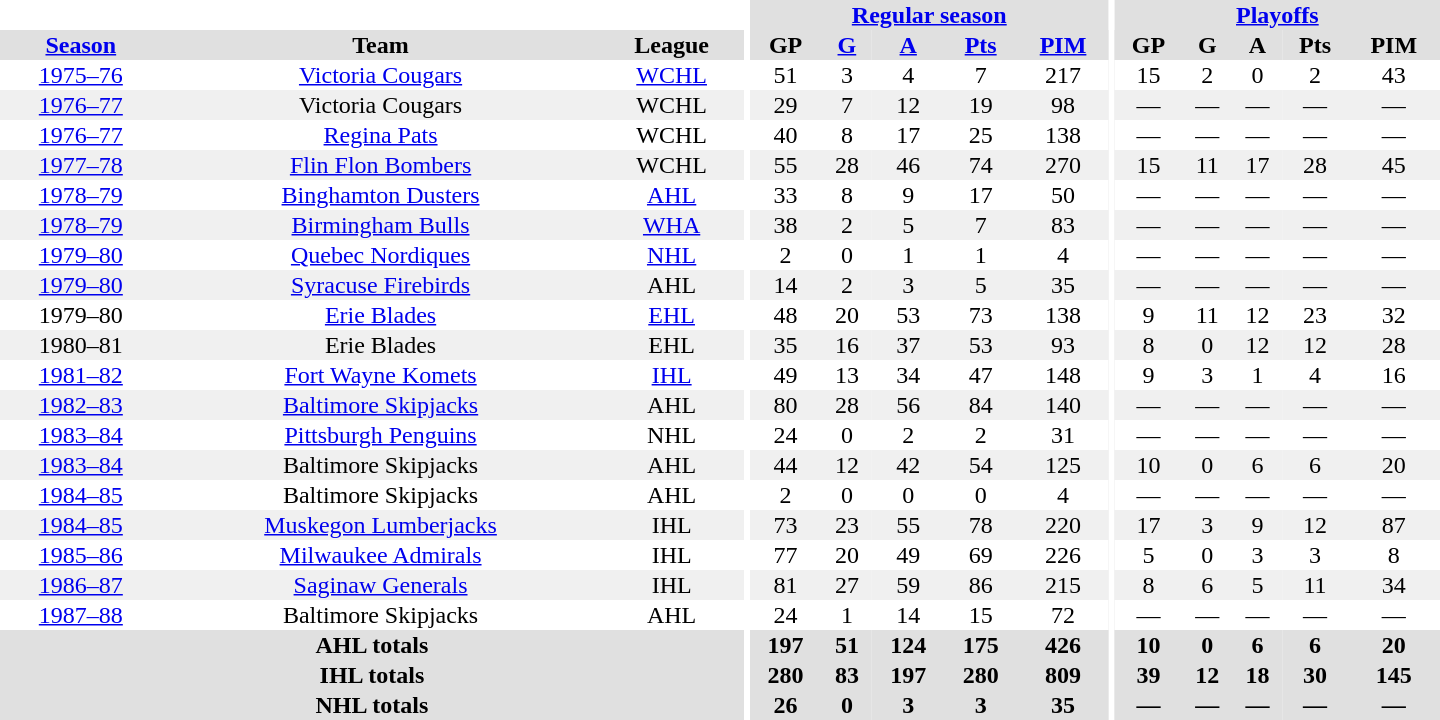<table border="0" cellpadding="1" cellspacing="0" style="text-align:center; width:60em">
<tr bgcolor="#e0e0e0">
<th colspan="3" bgcolor="#ffffff"></th>
<th rowspan="100" bgcolor="#ffffff"></th>
<th colspan="5"><a href='#'>Regular season</a></th>
<th rowspan="100" bgcolor="#ffffff"></th>
<th colspan="5"><a href='#'>Playoffs</a></th>
</tr>
<tr bgcolor="#e0e0e0">
<th><a href='#'>Season</a></th>
<th>Team</th>
<th>League</th>
<th>GP</th>
<th><a href='#'>G</a></th>
<th><a href='#'>A</a></th>
<th><a href='#'>Pts</a></th>
<th><a href='#'>PIM</a></th>
<th>GP</th>
<th>G</th>
<th>A</th>
<th>Pts</th>
<th>PIM</th>
</tr>
<tr>
<td><a href='#'>1975–76</a></td>
<td><a href='#'>Victoria Cougars</a></td>
<td><a href='#'>WCHL</a></td>
<td>51</td>
<td>3</td>
<td>4</td>
<td>7</td>
<td>217</td>
<td>15</td>
<td>2</td>
<td>0</td>
<td>2</td>
<td>43</td>
</tr>
<tr bgcolor="#f0f0f0">
<td><a href='#'>1976–77</a></td>
<td>Victoria Cougars</td>
<td>WCHL</td>
<td>29</td>
<td>7</td>
<td>12</td>
<td>19</td>
<td>98</td>
<td>—</td>
<td>—</td>
<td>—</td>
<td>—</td>
<td>—</td>
</tr>
<tr>
<td><a href='#'>1976–77</a></td>
<td><a href='#'>Regina Pats</a></td>
<td>WCHL</td>
<td>40</td>
<td>8</td>
<td>17</td>
<td>25</td>
<td>138</td>
<td>—</td>
<td>—</td>
<td>—</td>
<td>—</td>
<td>—</td>
</tr>
<tr bgcolor="#f0f0f0">
<td><a href='#'>1977–78</a></td>
<td><a href='#'>Flin Flon Bombers</a></td>
<td>WCHL</td>
<td>55</td>
<td>28</td>
<td>46</td>
<td>74</td>
<td>270</td>
<td>15</td>
<td>11</td>
<td>17</td>
<td>28</td>
<td>45</td>
</tr>
<tr>
<td><a href='#'>1978–79</a></td>
<td><a href='#'>Binghamton Dusters</a></td>
<td><a href='#'>AHL</a></td>
<td>33</td>
<td>8</td>
<td>9</td>
<td>17</td>
<td>50</td>
<td>—</td>
<td>—</td>
<td>—</td>
<td>—</td>
<td>—</td>
</tr>
<tr bgcolor="#f0f0f0">
<td><a href='#'>1978–79</a></td>
<td><a href='#'>Birmingham Bulls</a></td>
<td><a href='#'>WHA</a></td>
<td>38</td>
<td>2</td>
<td>5</td>
<td>7</td>
<td>83</td>
<td>—</td>
<td>—</td>
<td>—</td>
<td>—</td>
<td>—</td>
</tr>
<tr>
<td><a href='#'>1979–80</a></td>
<td><a href='#'>Quebec Nordiques</a></td>
<td><a href='#'>NHL</a></td>
<td>2</td>
<td>0</td>
<td>1</td>
<td>1</td>
<td>4</td>
<td>—</td>
<td>—</td>
<td>—</td>
<td>—</td>
<td>—</td>
</tr>
<tr bgcolor="#f0f0f0">
<td><a href='#'>1979–80</a></td>
<td><a href='#'>Syracuse Firebirds</a></td>
<td>AHL</td>
<td>14</td>
<td>2</td>
<td>3</td>
<td>5</td>
<td>35</td>
<td>—</td>
<td>—</td>
<td>—</td>
<td>—</td>
<td>—</td>
</tr>
<tr>
<td>1979–80</td>
<td><a href='#'>Erie Blades</a></td>
<td><a href='#'>EHL</a></td>
<td>48</td>
<td>20</td>
<td>53</td>
<td>73</td>
<td>138</td>
<td>9</td>
<td>11</td>
<td>12</td>
<td>23</td>
<td>32</td>
</tr>
<tr bgcolor="#f0f0f0">
<td>1980–81</td>
<td>Erie Blades</td>
<td>EHL</td>
<td>35</td>
<td>16</td>
<td>37</td>
<td>53</td>
<td>93</td>
<td>8</td>
<td>0</td>
<td>12</td>
<td>12</td>
<td>28</td>
</tr>
<tr>
<td><a href='#'>1981–82</a></td>
<td><a href='#'>Fort Wayne Komets</a></td>
<td><a href='#'>IHL</a></td>
<td>49</td>
<td>13</td>
<td>34</td>
<td>47</td>
<td>148</td>
<td>9</td>
<td>3</td>
<td>1</td>
<td>4</td>
<td>16</td>
</tr>
<tr bgcolor="#f0f0f0">
<td><a href='#'>1982–83</a></td>
<td><a href='#'>Baltimore Skipjacks</a></td>
<td>AHL</td>
<td>80</td>
<td>28</td>
<td>56</td>
<td>84</td>
<td>140</td>
<td>—</td>
<td>—</td>
<td>—</td>
<td>—</td>
<td>—</td>
</tr>
<tr>
<td><a href='#'>1983–84</a></td>
<td><a href='#'>Pittsburgh Penguins</a></td>
<td>NHL</td>
<td>24</td>
<td>0</td>
<td>2</td>
<td>2</td>
<td>31</td>
<td>—</td>
<td>—</td>
<td>—</td>
<td>—</td>
<td>—</td>
</tr>
<tr bgcolor="#f0f0f0">
<td><a href='#'>1983–84</a></td>
<td>Baltimore Skipjacks</td>
<td>AHL</td>
<td>44</td>
<td>12</td>
<td>42</td>
<td>54</td>
<td>125</td>
<td>10</td>
<td>0</td>
<td>6</td>
<td>6</td>
<td>20</td>
</tr>
<tr>
<td><a href='#'>1984–85</a></td>
<td>Baltimore Skipjacks</td>
<td>AHL</td>
<td>2</td>
<td>0</td>
<td>0</td>
<td>0</td>
<td>4</td>
<td>—</td>
<td>—</td>
<td>—</td>
<td>—</td>
<td>—</td>
</tr>
<tr bgcolor="#f0f0f0">
<td><a href='#'>1984–85</a></td>
<td><a href='#'>Muskegon Lumberjacks</a></td>
<td>IHL</td>
<td>73</td>
<td>23</td>
<td>55</td>
<td>78</td>
<td>220</td>
<td>17</td>
<td>3</td>
<td>9</td>
<td>12</td>
<td>87</td>
</tr>
<tr>
<td><a href='#'>1985–86</a></td>
<td><a href='#'>Milwaukee Admirals</a></td>
<td>IHL</td>
<td>77</td>
<td>20</td>
<td>49</td>
<td>69</td>
<td>226</td>
<td>5</td>
<td>0</td>
<td>3</td>
<td>3</td>
<td>8</td>
</tr>
<tr bgcolor="#f0f0f0">
<td><a href='#'>1986–87</a></td>
<td><a href='#'>Saginaw Generals</a></td>
<td>IHL</td>
<td>81</td>
<td>27</td>
<td>59</td>
<td>86</td>
<td>215</td>
<td>8</td>
<td>6</td>
<td>5</td>
<td>11</td>
<td>34</td>
</tr>
<tr>
<td><a href='#'>1987–88</a></td>
<td>Baltimore Skipjacks</td>
<td>AHL</td>
<td>24</td>
<td>1</td>
<td>14</td>
<td>15</td>
<td>72</td>
<td>—</td>
<td>—</td>
<td>—</td>
<td>—</td>
<td>—</td>
</tr>
<tr bgcolor="#e0e0e0">
<th colspan="3">AHL totals</th>
<th>197</th>
<th>51</th>
<th>124</th>
<th>175</th>
<th>426</th>
<th>10</th>
<th>0</th>
<th>6</th>
<th>6</th>
<th>20</th>
</tr>
<tr bgcolor="#e0e0e0">
<th colspan="3">IHL totals</th>
<th>280</th>
<th>83</th>
<th>197</th>
<th>280</th>
<th>809</th>
<th>39</th>
<th>12</th>
<th>18</th>
<th>30</th>
<th>145</th>
</tr>
<tr bgcolor="#e0e0e0">
<th colspan="3">NHL totals</th>
<th>26</th>
<th>0</th>
<th>3</th>
<th>3</th>
<th>35</th>
<th>—</th>
<th>—</th>
<th>—</th>
<th>—</th>
<th>—</th>
</tr>
</table>
